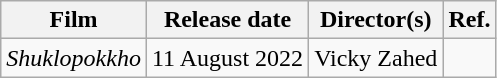<table class="wikitable">
<tr>
<th>Film</th>
<th>Release date</th>
<th>Director(s)</th>
<th>Ref.</th>
</tr>
<tr>
<td><em>Shuklopokkho</em></td>
<td>11 August 2022</td>
<td>Vicky Zahed</td>
<td></td>
</tr>
</table>
